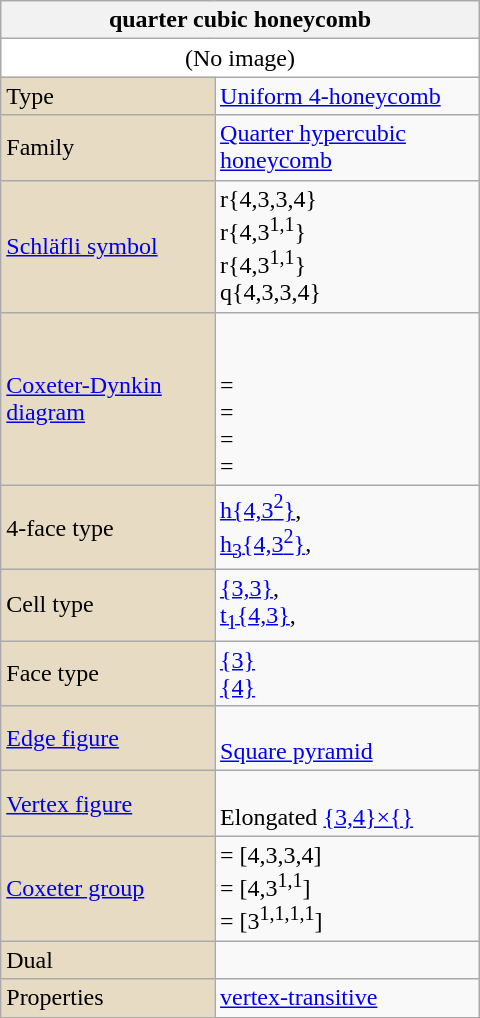<table class="wikitable" align="right" style="margin-left:10px" width="320">
<tr>
<th bgcolor=#e7dcc3 colspan=2>quarter cubic honeycomb</th>
</tr>
<tr>
<td bgcolor=#ffffff align=center colspan=2>(No image)</td>
</tr>
<tr>
<td bgcolor=#e7dcc3>Type</td>
<td><a href='#'>Uniform 4-honeycomb</a></td>
</tr>
<tr>
<td bgcolor=#e7dcc3>Family</td>
<td><a href='#'>Quarter hypercubic honeycomb</a></td>
</tr>
<tr>
<td bgcolor=#e7dcc3><a href='#'>Schläfli symbol</a></td>
<td>r{4,3,3,4}<br>r{4,3<sup>1,1</sup>}<br>r{4,3<sup>1,1</sup>}<br>q{4,3,3,4}</td>
</tr>
<tr>
<td bgcolor=#e7dcc3><a href='#'>Coxeter-Dynkin diagram</a></td>
<td><br><br>
 = <br>
 = <br>
 = <br>
 = </td>
</tr>
<tr>
<td bgcolor=#e7dcc3>4-face type</td>
<td><a href='#'>h{4,3<sup>2</sup>}</a>, <br><a href='#'>h<sub>3</sub>{4,3<sup>2</sup>}</a>, </td>
</tr>
<tr>
<td bgcolor=#e7dcc3>Cell type</td>
<td><a href='#'>{3,3}</a>, <br><a href='#'>t<sub>1</sub>{4,3}</a>, </td>
</tr>
<tr>
<td bgcolor=#e7dcc3>Face type</td>
<td><a href='#'>{3}</a><br><a href='#'>{4}</a></td>
</tr>
<tr>
<td bgcolor=#e7dcc3><a href='#'>Edge figure</a></td>
<td><br><a href='#'>Square pyramid</a></td>
</tr>
<tr>
<td bgcolor=#e7dcc3><a href='#'>Vertex figure</a></td>
<td><br>Elongated <a href='#'>{3,4}×{}</a></td>
</tr>
<tr>
<td bgcolor=#e7dcc3><a href='#'>Coxeter group</a></td>
<td> = [4,3,3,4]<br> = [4,3<sup>1,1</sup>]<br> = [3<sup>1,1,1,1</sup>]</td>
</tr>
<tr>
<td bgcolor=#e7dcc3>Dual</td>
<td></td>
</tr>
<tr>
<td bgcolor=#e7dcc3>Properties</td>
<td><a href='#'>vertex-transitive</a></td>
</tr>
</table>
